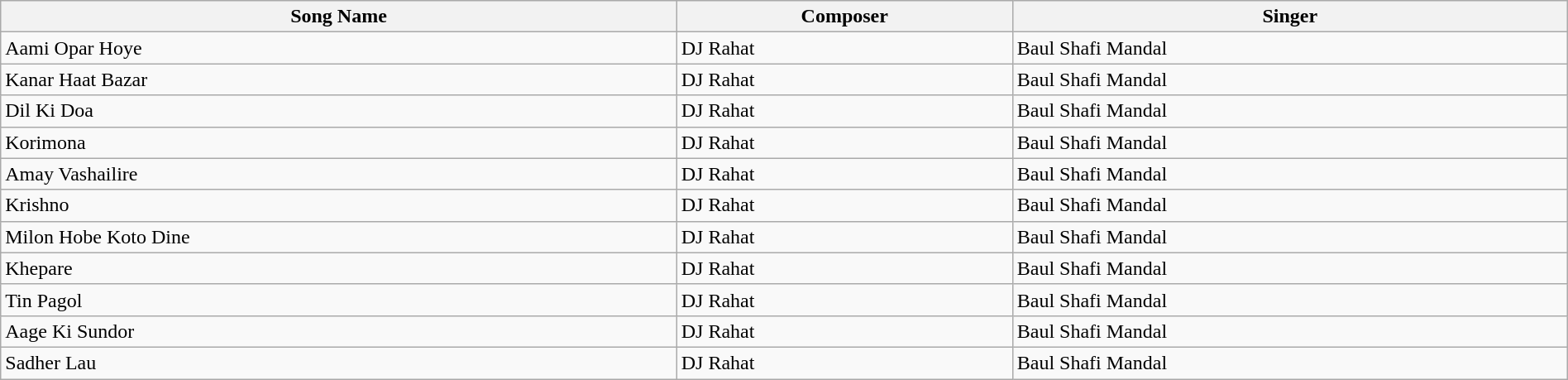<table class="wikitable sortable collapsible" style="width: 100%;">
<tr>
<th style="*background:d0e5f5;">Song Name</th>
<th style="*background:d0e5f5;">Composer</th>
<th style="*background:d0e5f5;">Singer</th>
</tr>
<tr>
<td>Aami Opar Hoye</td>
<td>DJ Rahat</td>
<td>Baul Shafi Mandal</td>
</tr>
<tr>
<td>Kanar Haat Bazar</td>
<td>DJ Rahat</td>
<td>Baul Shafi Mandal</td>
</tr>
<tr>
<td>Dil Ki Doa</td>
<td>DJ Rahat</td>
<td>Baul Shafi Mandal</td>
</tr>
<tr>
<td>Korimona</td>
<td>DJ Rahat</td>
<td>Baul Shafi Mandal</td>
</tr>
<tr>
<td>Amay Vashailire</td>
<td>DJ Rahat</td>
<td>Baul Shafi Mandal</td>
</tr>
<tr>
<td>Krishno</td>
<td>DJ Rahat</td>
<td>Baul Shafi Mandal</td>
</tr>
<tr>
<td>Milon Hobe Koto Dine</td>
<td>DJ Rahat</td>
<td>Baul Shafi Mandal</td>
</tr>
<tr>
<td>Khepare</td>
<td>DJ Rahat</td>
<td>Baul Shafi Mandal</td>
</tr>
<tr>
<td>Tin Pagol</td>
<td>DJ Rahat</td>
<td>Baul Shafi Mandal</td>
</tr>
<tr>
<td>Aage Ki Sundor</td>
<td>DJ Rahat</td>
<td>Baul Shafi Mandal</td>
</tr>
<tr>
<td>Sadher Lau</td>
<td>DJ Rahat</td>
<td>Baul Shafi Mandal</td>
</tr>
</table>
